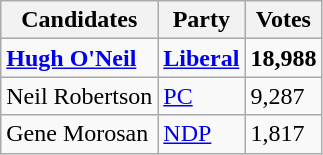<table class="wikitable">
<tr>
<th>Candidates</th>
<th>Party</th>
<th>Votes</th>
</tr>
<tr>
<td><strong><a href='#'>Hugh O'Neil</a></strong></td>
<td><a href='#'><strong>Liberal</strong></a></td>
<td><strong>18,988</strong></td>
</tr>
<tr>
<td>Neil Robertson</td>
<td><a href='#'>PC</a></td>
<td>9,287</td>
</tr>
<tr>
<td>Gene Morosan</td>
<td><a href='#'>NDP</a></td>
<td>1,817</td>
</tr>
</table>
